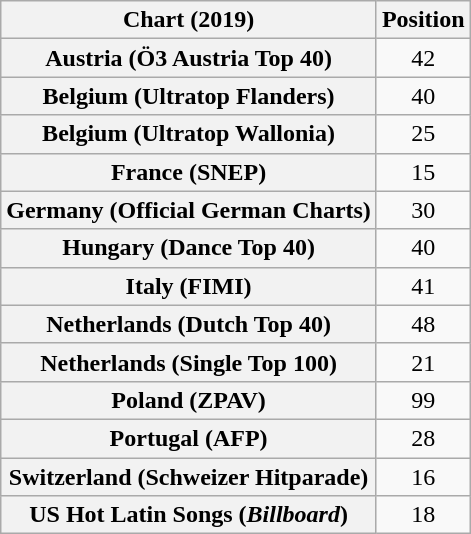<table class="wikitable sortable plainrowheaders" style="text-align:center">
<tr>
<th scope="col">Chart (2019)</th>
<th scope="col">Position</th>
</tr>
<tr>
<th scope="row">Austria (Ö3 Austria Top 40)</th>
<td>42</td>
</tr>
<tr>
<th scope="row">Belgium (Ultratop Flanders)</th>
<td>40</td>
</tr>
<tr>
<th scope="row">Belgium (Ultratop Wallonia)</th>
<td>25</td>
</tr>
<tr>
<th scope="row">France (SNEP)</th>
<td>15</td>
</tr>
<tr>
<th scope="row">Germany (Official German Charts)</th>
<td>30</td>
</tr>
<tr>
<th scope="row">Hungary (Dance Top 40)</th>
<td>40</td>
</tr>
<tr>
<th scope="row">Italy (FIMI)</th>
<td>41</td>
</tr>
<tr>
<th scope="row">Netherlands (Dutch Top 40)</th>
<td>48</td>
</tr>
<tr>
<th scope="row">Netherlands (Single Top 100)</th>
<td>21</td>
</tr>
<tr>
<th scope="row">Poland (ZPAV)</th>
<td>99</td>
</tr>
<tr>
<th scope="row">Portugal (AFP)</th>
<td>28</td>
</tr>
<tr>
<th scope="row">Switzerland (Schweizer Hitparade)</th>
<td>16</td>
</tr>
<tr>
<th scope="row">US Hot Latin Songs (<em>Billboard</em>)</th>
<td>18</td>
</tr>
</table>
